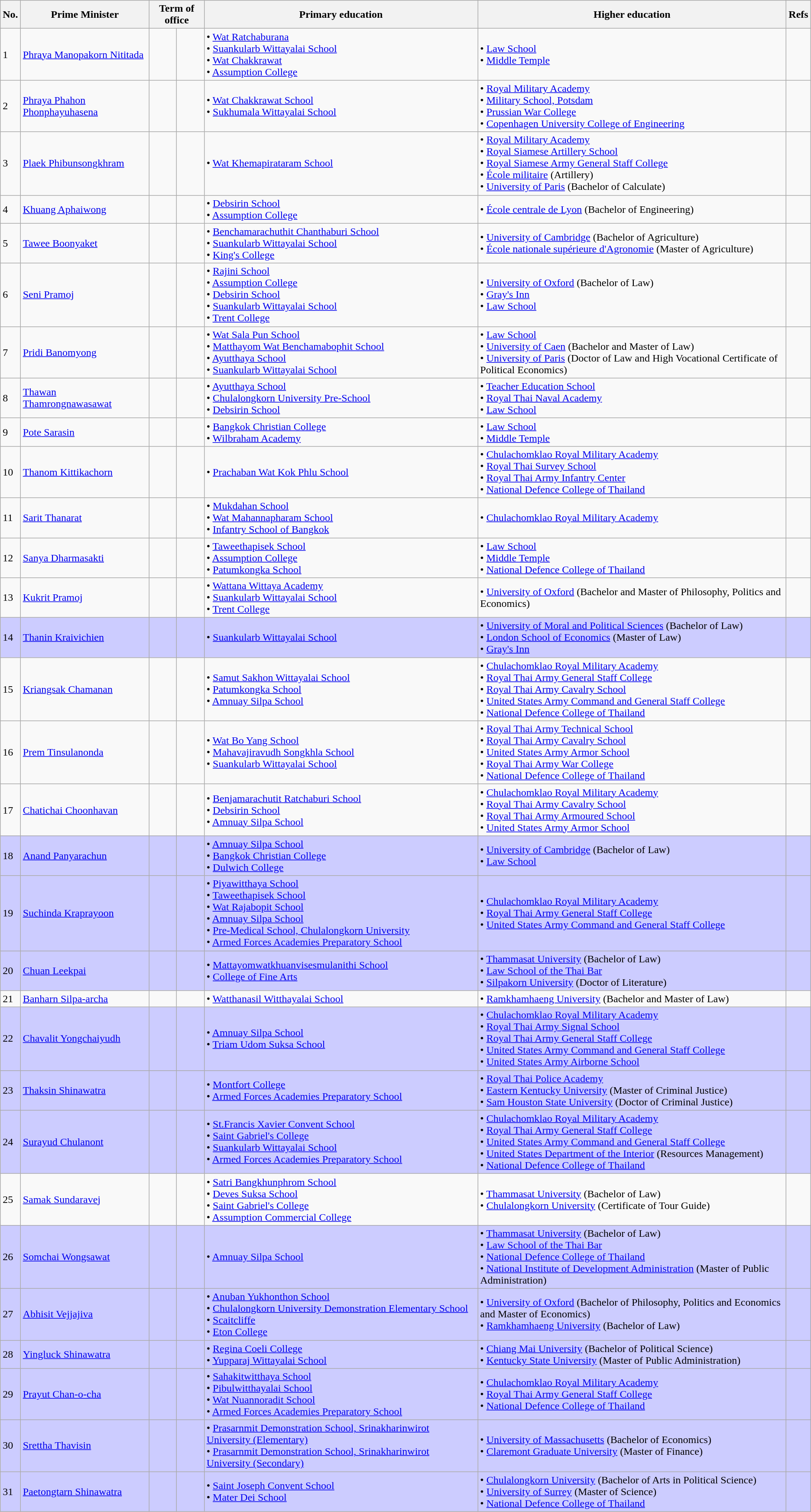<table class="wikitable">
<tr>
<th>No.</th>
<th>Prime Minister</th>
<th colspan="2">Term of office</th>
<th>Primary education</th>
<th>Higher education</th>
<th>Refs</th>
</tr>
<tr>
<td>1</td>
<td><a href='#'>Phraya Manopakorn Nititada</a></td>
<td></td>
<td></td>
<td>• <a href='#'>Wat Ratchaburana</a><br>• <a href='#'>Suankularb Wittayalai School</a><br>• <a href='#'>Wat Chakkrawat</a><br>• <a href='#'>Assumption College</a></td>
<td>• <a href='#'>Law School</a><br>• <a href='#'>Middle Temple</a> </td>
<td></td>
</tr>
<tr>
<td>2</td>
<td><a href='#'>Phraya Phahon Phonphayuhasena</a></td>
<td></td>
<td></td>
<td>• <a href='#'>Wat Chakkrawat School</a><br>• <a href='#'>Sukhumala Wittayalai School</a></td>
<td>• <a href='#'>Royal Military Academy</a><br>• <a href='#'>Military School, Potsdam</a> <br>• <a href='#'>Prussian War College</a> <br>• <a href='#'>Copenhagen University College of Engineering</a> </td>
<td></td>
</tr>
<tr>
<td>3</td>
<td><a href='#'>Plaek Phibunsongkhram</a></td>
<td><br></td>
<td><br></td>
<td>• <a href='#'>Wat Khemapirataram School</a></td>
<td>• <a href='#'>Royal Military Academy</a><br>• <a href='#'>Royal Siamese Artillery School</a><br>• <a href='#'>Royal Siamese Army General Staff College</a><br>• <a href='#'>École militaire</a> (Artillery) <br>• <a href='#'>University of Paris</a> (Bachelor of Calculate) </td>
<td></td>
</tr>
<tr>
<td>4</td>
<td><a href='#'>Khuang Aphaiwong</a></td>
<td><br><br></td>
<td><br><br></td>
<td>• <a href='#'>Debsirin School</a><br>• <a href='#'>Assumption College</a></td>
<td>• <a href='#'>École centrale de Lyon</a> (Bachelor of Engineering) </td>
<td></td>
</tr>
<tr>
<td>5</td>
<td><a href='#'>Tawee Boonyaket</a></td>
<td></td>
<td></td>
<td>• <a href='#'>Benchamarachuthit Chanthaburi School</a> <br>• <a href='#'>Suankularb Wittayalai School</a><br>• <a href='#'>King's College</a></td>
<td>• <a href='#'>University of Cambridge</a> (Bachelor of Agriculture)  <br>• <a href='#'>École nationale supérieure d'Agronomie</a> (Master of Agriculture) </td>
<td></td>
</tr>
<tr>
<td>6</td>
<td><a href='#'>Seni Pramoj</a></td>
<td><br><br></td>
<td><br><br></td>
<td>• <a href='#'>Rajini School</a><br>• <a href='#'>Assumption College</a><br>• <a href='#'>Debsirin School</a><br>• <a href='#'>Suankularb Wittayalai School</a><br>• <a href='#'>Trent College</a> </td>
<td>• <a href='#'>University of Oxford</a> (Bachelor of Law)  <br>• <a href='#'>Gray's Inn</a> <br>• <a href='#'>Law School</a></td>
<td></td>
</tr>
<tr>
<td>7</td>
<td><a href='#'>Pridi Banomyong</a></td>
<td></td>
<td></td>
<td>• <a href='#'>Wat Sala Pun School</a><br>• <a href='#'>Matthayom Wat Benchamabophit School</a><br>• <a href='#'>Ayutthaya School</a><br>• <a href='#'>Suankularb Wittayalai School</a></td>
<td>• <a href='#'>Law School</a><br>• <a href='#'>University of Caen</a> (Bachelor and Master of Law) <br>• <a href='#'>University of Paris</a> (Doctor of Law and High Vocational Certificate of Political Economics) </td>
<td></td>
</tr>
<tr>
<td>8</td>
<td><a href='#'>Thawan Thamrongnawasawat</a></td>
<td></td>
<td></td>
<td>• <a href='#'>Ayutthaya School</a><br>• <a href='#'>Chulalongkorn University Pre-School</a><br>• <a href='#'>Debsirin School</a></td>
<td>• <a href='#'>Teacher Education School</a><br>• <a href='#'>Royal Thai Naval Academy</a><br>• <a href='#'>Law School</a></td>
<td></td>
</tr>
<tr>
<td>9</td>
<td><a href='#'>Pote Sarasin</a></td>
<td></td>
<td></td>
<td>• <a href='#'>Bangkok Christian College</a><br>• <a href='#'>Wilbraham Academy</a> </td>
<td>• <a href='#'>Law School</a><br>• <a href='#'>Middle Temple</a> </td>
<td></td>
</tr>
<tr>
<td>10</td>
<td><a href='#'>Thanom Kittikachorn</a></td>
<td><br></td>
<td><br></td>
<td>• <a href='#'>Prachaban Wat Kok Phlu School</a></td>
<td>• <a href='#'>Chulachomklao Royal Military Academy</a><br>• <a href='#'>Royal Thai Survey School</a><br>• <a href='#'>Royal Thai Army Infantry Center</a><br>• <a href='#'>National Defence College of Thailand</a></td>
<td></td>
</tr>
<tr>
<td>11</td>
<td><a href='#'>Sarit Thanarat</a></td>
<td></td>
<td></td>
<td>• <a href='#'>Mukdahan School</a><br>• <a href='#'>Wat Mahannapharam School</a><br>• <a href='#'>Infantry School of Bangkok</a></td>
<td>• <a href='#'>Chulachomklao Royal Military Academy</a></td>
<td></td>
</tr>
<tr>
<td>12</td>
<td><a href='#'>Sanya Dharmasakti</a></td>
<td></td>
<td></td>
<td>• <a href='#'>Taweethapisek School</a><br>• <a href='#'>Assumption College</a><br>• <a href='#'>Patumkongka School</a></td>
<td>• <a href='#'>Law School</a><br>• <a href='#'>Middle Temple</a> <br>• <a href='#'>National Defence College of Thailand</a></td>
<td></td>
</tr>
<tr>
<td>13</td>
<td><a href='#'>Kukrit Pramoj</a></td>
<td></td>
<td></td>
<td>• <a href='#'>Wattana Wittaya Academy</a><br>• <a href='#'>Suankularb Wittayalai School</a><br>• <a href='#'>Trent College</a> </td>
<td>• <a href='#'>University of Oxford</a> (Bachelor and Master of Philosophy, Politics and Economics) </td>
<td></td>
</tr>
<tr style="text-align: left; background:#ccccff">
<td>14</td>
<td><a href='#'>Thanin Kraivichien</a></td>
<td></td>
<td></td>
<td>• <a href='#'>Suankularb Wittayalai School</a></td>
<td>• <a href='#'>University of Moral and Political Sciences</a> (Bachelor of Law)<br>• <a href='#'>London School of Economics</a> (Master of Law) <br>• <a href='#'>Gray's Inn</a> </td>
<td></td>
</tr>
<tr>
<td>15</td>
<td><a href='#'>Kriangsak Chamanan</a></td>
<td></td>
<td></td>
<td>• <a href='#'>Samut Sakhon Wittayalai School</a><br>• <a href='#'>Patumkongka School</a><br>• <a href='#'>Amnuay Silpa School</a></td>
<td>• <a href='#'>Chulachomklao Royal Military Academy</a><br>• <a href='#'>Royal Thai Army General Staff College</a><br>• <a href='#'>Royal Thai Army Cavalry School</a><br>• <a href='#'>United States Army Command and General Staff College</a> <br>• <a href='#'>National Defence College of Thailand</a></td>
<td></td>
</tr>
<tr>
<td>16</td>
<td><a href='#'>Prem Tinsulanonda</a></td>
<td></td>
<td></td>
<td>• <a href='#'>Wat Bo Yang School</a><br>• <a href='#'>Mahavajiravudh Songkhla School</a><br>• <a href='#'>Suankularb Wittayalai School</a></td>
<td>• <a href='#'>Royal Thai Army Technical School</a><br>• <a href='#'>Royal Thai Army Cavalry School</a><br>• <a href='#'>United States Army Armor School</a> <br>• <a href='#'>Royal Thai Army War College</a><br>• <a href='#'>National Defence College of Thailand</a></td>
<td></td>
</tr>
<tr>
<td>17</td>
<td><a href='#'>Chatichai Choonhavan</a></td>
<td></td>
<td></td>
<td>• <a href='#'>Benjamarachutit Ratchaburi School</a><br>• <a href='#'>Debsirin School</a><br>• <a href='#'>Amnuay Silpa School</a></td>
<td>• <a href='#'>Chulachomklao Royal Military Academy</a><br>• <a href='#'>Royal Thai Army Cavalry School</a><br>• <a href='#'>Royal Thai Army Armoured School</a><br>• <a href='#'>United States Army Armor School</a> </td>
<td></td>
</tr>
<tr style="text-align: left; background:#ccccff">
<td>18</td>
<td><a href='#'>Anand Panyarachun</a></td>
<td><br></td>
<td><br></td>
<td>• <a href='#'>Amnuay Silpa School</a><br>• <a href='#'>Bangkok Christian College</a><br>• <a href='#'>Dulwich College</a> </td>
<td>• <a href='#'>University of Cambridge</a> (Bachelor of Law) <br>• <a href='#'>Law School</a></td>
<td></td>
</tr>
<tr style="text-align: left; background:#ccccff">
<td>19</td>
<td><a href='#'>Suchinda Kraprayoon</a></td>
<td></td>
<td></td>
<td>• <a href='#'>Piyawitthaya School</a><br>• <a href='#'>Taweethapisek School</a><br>• <a href='#'>Wat Rajabopit School</a><br>• <a href='#'>Amnuay Silpa School</a><br>• <a href='#'>Pre-Medical School, Chulalongkorn University</a><br>• <a href='#'>Armed Forces Academies Preparatory School</a></td>
<td>• <a href='#'>Chulachomklao Royal Military Academy</a><br>• <a href='#'>Royal Thai Army General Staff College</a><br>• <a href='#'>United States Army Command and General Staff College</a> </td>
<td></td>
</tr>
<tr style="text-align: left; background:#ccccff">
<td>20</td>
<td><a href='#'>Chuan Leekpai</a></td>
<td><br></td>
<td><br></td>
<td>• <a href='#'>Mattayomwatkhuanvisesmulanithi School</a><br>• <a href='#'>College of Fine Arts</a></td>
<td>• <a href='#'>Thammasat University</a> (Bachelor of Law)<br>• <a href='#'>Law School of the Thai Bar</a><br>• <a href='#'>Silpakorn University</a> (Doctor of Literature)</td>
<td></td>
</tr>
<tr>
<td>21</td>
<td><a href='#'>Banharn Silpa-archa</a></td>
<td></td>
<td></td>
<td>• <a href='#'>Watthanasil Witthayalai School</a></td>
<td>• <a href='#'>Ramkhamhaeng University</a> (Bachelor and Master of Law)</td>
<td></td>
</tr>
<tr style="text-align: left; background:#ccccff">
<td>22</td>
<td><a href='#'>Chavalit Yongchaiyudh</a></td>
<td></td>
<td></td>
<td>• <a href='#'>Amnuay Silpa School</a><br>• <a href='#'>Triam Udom Suksa School</a></td>
<td>• <a href='#'>Chulachomklao Royal Military Academy</a><br>• <a href='#'>Royal Thai Army Signal School</a><br>• <a href='#'>Royal Thai Army General Staff College</a><br>• <a href='#'>United States Army Command and General Staff College</a> <br>• <a href='#'>United States Army Airborne School</a> </td>
<td></td>
</tr>
<tr style="text-align: left; background:#ccccff">
<td>23</td>
<td><a href='#'>Thaksin Shinawatra</a></td>
<td></td>
<td></td>
<td>• <a href='#'>Montfort College</a><br>• <a href='#'>Armed Forces Academies Preparatory School</a></td>
<td>• <a href='#'>Royal Thai Police Academy</a><br>• <a href='#'>Eastern Kentucky University</a> (Master of Criminal Justice) <br>• <a href='#'>Sam Houston State University</a> (Doctor of Criminal Justice) </td>
<td></td>
</tr>
<tr style="text-align: left; background:#ccccff">
<td>24</td>
<td><a href='#'>Surayud Chulanont</a></td>
<td></td>
<td></td>
<td>• <a href='#'>St.Francis Xavier Convent School</a><br>• <a href='#'>Saint Gabriel's College</a><br>• <a href='#'>Suankularb Wittayalai School</a><br>• <a href='#'>Armed Forces Academies Preparatory School</a></td>
<td>• <a href='#'>Chulachomklao Royal Military Academy</a><br>• <a href='#'>Royal Thai Army General Staff College</a><br>• <a href='#'>United States Army Command and General Staff College</a> <br>• <a href='#'>United States Department of the Interior</a> (Resources Management) <br>• <a href='#'>National Defence College of Thailand</a></td>
<td></td>
</tr>
<tr>
<td>25</td>
<td><a href='#'>Samak Sundaravej</a></td>
<td></td>
<td></td>
<td>• <a href='#'>Satri Bangkhunphrom School</a><br>•  <a href='#'>Deves Suksa School</a><br>• <a href='#'>Saint Gabriel's College</a><br>• <a href='#'>Assumption Commercial College</a></td>
<td>• <a href='#'>Thammasat University</a> (Bachelor of Law)<br>• <a href='#'>Chulalongkorn University</a> (Certificate of Tour Guide)</td>
<td></td>
</tr>
<tr style="text-align: left; background:#ccccff">
<td>26</td>
<td><a href='#'>Somchai Wongsawat</a></td>
<td></td>
<td></td>
<td>• <a href='#'>Amnuay Silpa School</a></td>
<td>• <a href='#'>Thammasat University</a> (Bachelor of Law)<br>• <a href='#'>Law School of the Thai Bar</a><br>• <a href='#'>National Defence College of Thailand</a><br>• <a href='#'>National Institute of Development Administration</a> (Master of Public Administration)</td>
<td></td>
</tr>
<tr style="text-align: left; background:#ccccff">
<td>27</td>
<td><a href='#'>Abhisit Vejjajiva</a></td>
<td></td>
<td></td>
<td>• <a href='#'>Anuban Yukhonthon School</a><br>• <a href='#'>Chulalongkorn University Demonstration Elementary School</a><br>•  <a href='#'>Scaitcliffe</a> <br>• <a href='#'>Eton College</a> </td>
<td>• <a href='#'>University of Oxford</a> (Bachelor of Philosophy, Politics and Economics and Master of Economics) <br>• <a href='#'>Ramkhamhaeng University</a> (Bachelor of Law)</td>
<td></td>
</tr>
<tr style="text-align: left; background:#ccccff">
<td>28</td>
<td><a href='#'>Yingluck Shinawatra</a></td>
<td></td>
<td></td>
<td>• <a href='#'>Regina Coeli College</a><br>•  <a href='#'>Yupparaj Wittayalai School</a></td>
<td>• <a href='#'>Chiang Mai University</a> (Bachelor of Political Science)<br>•  <a href='#'>Kentucky State University</a> (Master of Public Administration) </td>
<td></td>
</tr>
<tr style="text-align: left; background:#ccccff">
<td>29</td>
<td><a href='#'>Prayut Chan-o-cha</a></td>
<td></td>
<td></td>
<td>• <a href='#'>Sahakitwitthaya School</a><br>• <a href='#'>Pibulwitthayalai School</a><br>• <a href='#'>Wat Nuannoradit School</a><br>• <a href='#'>Armed Forces Academies Preparatory School</a></td>
<td>• <a href='#'>Chulachomklao Royal Military Academy</a><br>• <a href='#'>Royal Thai Army General Staff College</a><br>• <a href='#'>National Defence College of Thailand</a></td>
<td></td>
</tr>
<tr style="text-align: left; background:#ccccff">
<td>30</td>
<td><a href='#'>Srettha Thavisin</a></td>
<td></td>
<td></td>
<td>• <a href='#'>Prasarnmit Demonstration School, Srinakharinwirot University (Elementary)</a><br>• <a href='#'>Prasarnmit Demonstration School, Srinakharinwirot University (Secondary)</a></td>
<td>• <a href='#'>University of Massachusetts</a> (Bachelor of Economics) <br>• <a href='#'>Claremont Graduate University</a> (Master of Finance) </td>
<td></td>
</tr>
<tr style="text-align: left; background:#ccccff">
<td>31</td>
<td><a href='#'>Paetongtarn Shinawatra</a></td>
<td></td>
<td></td>
<td>• <a href='#'>Saint Joseph Convent School</a><br>• <a href='#'>Mater Dei School</a></td>
<td>• <a href='#'>Chulalongkorn University</a> (Bachelor of Arts in Political Science)<br>• <a href='#'>University of Surrey</a> (Master of Science) <br>• <a href='#'>National Defence College of Thailand</a></td>
<td></td>
</tr>
</table>
